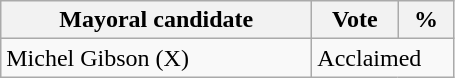<table class="wikitable">
<tr>
<th bgcolor="#DDDDFF" width="200px">Mayoral candidate</th>
<th bgcolor="#DDDDFF" width="50px">Vote</th>
<th bgcolor="#DDDDFF"  width="30px">%</th>
</tr>
<tr>
<td>Michel Gibson (X)</td>
<td colspan="2">Acclaimed</td>
</tr>
</table>
